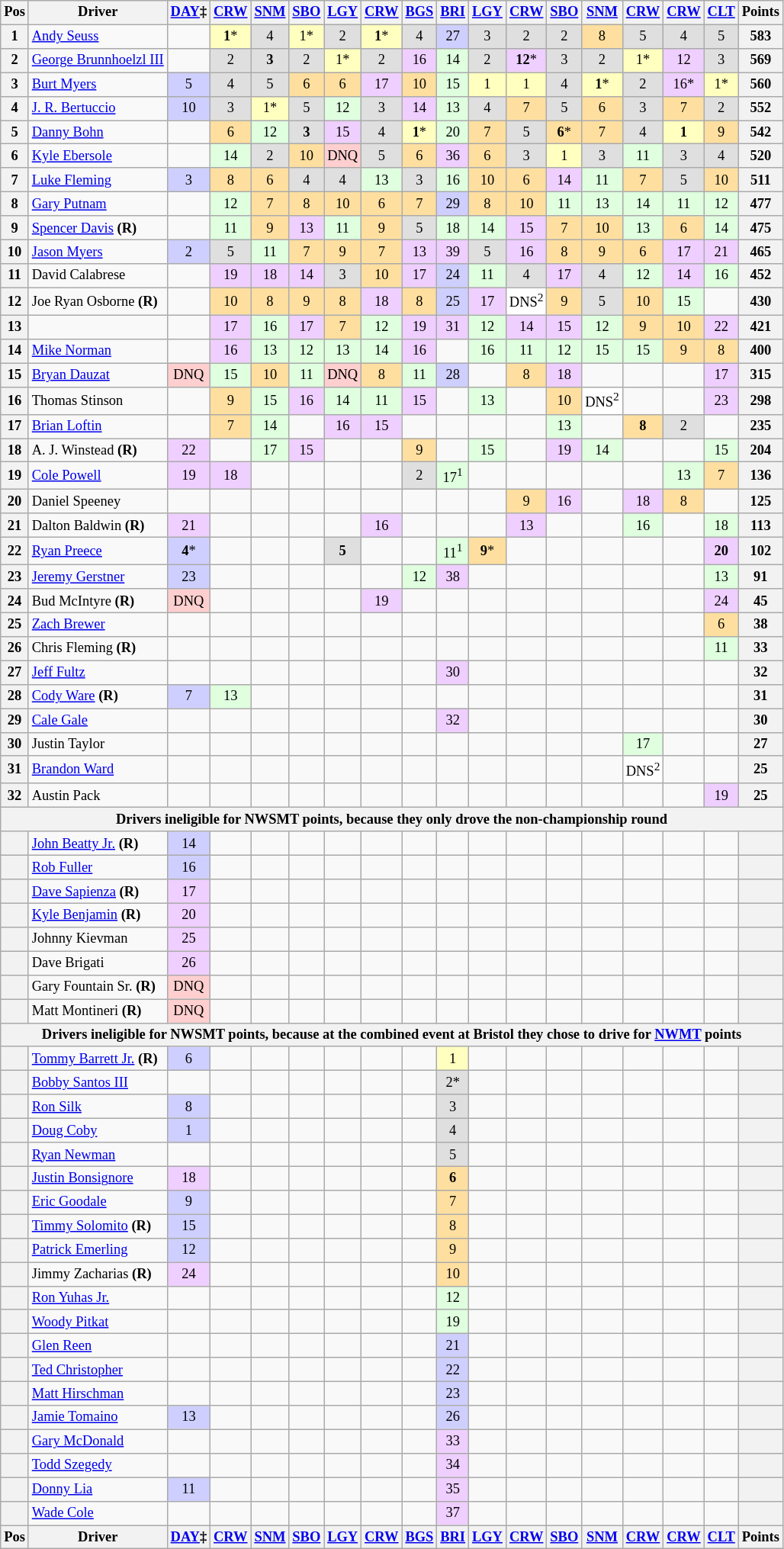<table class="wikitable" style="font-size:77%; text-align:center;">
<tr valign="center">
<th valign="middle">Pos</th>
<th valign="middle">Driver</th>
<th><a href='#'>DAY</a>‡</th>
<th><a href='#'>CRW</a></th>
<th><a href='#'>SNM</a></th>
<th><a href='#'>SBO</a></th>
<th><a href='#'>LGY</a></th>
<th><a href='#'>CRW</a></th>
<th><a href='#'>BGS</a></th>
<th><a href='#'>BRI</a></th>
<th><a href='#'>LGY</a></th>
<th><a href='#'>CRW</a></th>
<th><a href='#'>SBO</a></th>
<th><a href='#'>SNM</a></th>
<th><a href='#'>CRW</a></th>
<th><a href='#'>CRW</a></th>
<th><a href='#'>CLT</a></th>
<th valign="middle">Points</th>
</tr>
<tr>
<th>1</th>
<td align="left"><a href='#'>Andy Seuss</a></td>
<td></td>
<td style="background:#FFFFBF;"><strong>1</strong>*</td>
<td style="background:#DFDFDF;">4</td>
<td style="background:#FFFFBF;">1*</td>
<td style="background:#DFDFDF;">2</td>
<td style="background:#FFFFBF;"><strong>1</strong>*</td>
<td style="background:#DFDFDF;">4</td>
<td style="background:#CFCFFF;">27</td>
<td style="background:#DFDFDF;">3</td>
<td style="background:#DFDFDF;">2</td>
<td style="background:#DFDFDF;">2</td>
<td style="background:#FFDF9F;">8</td>
<td style="background:#DFDFDF;">5</td>
<td style="background:#DFDFDF;">4</td>
<td style="background:#DFDFDF;">5</td>
<th>583</th>
</tr>
<tr>
<th>2</th>
<td align="left"><a href='#'>George Brunnhoelzl III</a></td>
<td></td>
<td style="background:#DFDFDF;">2</td>
<td style="background:#DFDFDF;"><strong>3</strong></td>
<td style="background:#DFDFDF;">2</td>
<td style="background:#FFFFBF;">1*</td>
<td style="background:#DFDFDF;">2</td>
<td style="background:#EFCFFF;">16</td>
<td style="background:#DFFFDF;">14</td>
<td style="background:#DFDFDF;">2</td>
<td style="background:#EFCFFF;"><strong>12</strong>*</td>
<td style="background:#DFDFDF;">3</td>
<td style="background:#DFDFDF;">2</td>
<td style="background:#FFFFBF;">1*</td>
<td style="background:#EFCFFF;">12</td>
<td style="background:#DFDFDF;">3</td>
<th>569</th>
</tr>
<tr>
<th>3</th>
<td align="left"><a href='#'>Burt Myers</a></td>
<td style="background:#CFCFFF;">5</td>
<td style="background:#DFDFDF;">4</td>
<td style="background:#DFDFDF;">5</td>
<td style="background:#FFDF9F;">6</td>
<td style="background:#FFDF9F;">6</td>
<td style="background:#EFCFFF;">17</td>
<td style="background:#FFDF9F;">10</td>
<td style="background:#DFFFDF;">15</td>
<td style="background:#FFFFBF;">1</td>
<td style="background:#FFFFBF;">1</td>
<td style="background:#DFDFDF;">4</td>
<td style="background:#FFFFBF;"><strong>1</strong>*</td>
<td style="background:#DFDFDF;">2</td>
<td style="background:#EFCFFF;">16*</td>
<td style="background:#FFFFBF;">1*</td>
<th>560</th>
</tr>
<tr>
<th>4</th>
<td align="left"><a href='#'>J. R. Bertuccio</a></td>
<td style="background:#CFCFFF;">10</td>
<td style="background:#DFDFDF;">3</td>
<td style="background:#FFFFBF;">1*</td>
<td style="background:#DFDFDF;">5</td>
<td style="background:#DFFFDF;">12</td>
<td style="background:#DFDFDF;">3</td>
<td style="background:#EFCFFF;">14</td>
<td style="background:#DFFFDF;">13</td>
<td style="background:#DFDFDF;">4</td>
<td style="background:#FFDF9F;">7</td>
<td style="background:#DFDFDF;">5</td>
<td style="background:#FFDF9F;">6</td>
<td style="background:#DFDFDF;">3</td>
<td style="background:#FFDF9F;">7</td>
<td style="background:#DFDFDF;">2</td>
<th>552</th>
</tr>
<tr>
<th>5</th>
<td align="left"><a href='#'>Danny Bohn</a></td>
<td></td>
<td style="background:#FFDF9F;">6</td>
<td style="background:#DFFFDF;">12</td>
<td style="background:#DFDFDF;"><strong>3</strong></td>
<td style="background:#EFCFFF;">15</td>
<td style="background:#DFDFDF;">4</td>
<td style="background:#FFFFBF;"><strong>1</strong>*</td>
<td style="background:#DFFFDF;">20</td>
<td style="background:#FFDF9F;">7</td>
<td style="background:#DFDFDF;">5</td>
<td style="background:#FFDF9F;"><strong>6</strong>*</td>
<td style="background:#FFDF9F;">7</td>
<td style="background:#DFDFDF;">4</td>
<td style="background:#FFFFBF;"><strong>1</strong></td>
<td style="background:#FFDF9F;">9</td>
<th>542</th>
</tr>
<tr>
<th>6</th>
<td align="left"><a href='#'>Kyle Ebersole</a></td>
<td></td>
<td style="background:#DFFFDF;">14</td>
<td style="background:#DFDFDF;">2</td>
<td style="background:#FFDF9F;">10</td>
<td style="background:#FFCFCF;">DNQ</td>
<td style="background:#DFDFDF;">5</td>
<td style="background:#FFDF9F;">6</td>
<td style="background:#EFCFFF;">36</td>
<td style="background:#FFDF9F;">6</td>
<td style="background:#DFDFDF;">3</td>
<td style="background:#FFFFBF;">1</td>
<td style="background:#DFDFDF;">3</td>
<td style="background:#DFFFDF;">11</td>
<td style="background:#DFDFDF;">3</td>
<td style="background:#DFDFDF;">4</td>
<th>520</th>
</tr>
<tr>
<th>7</th>
<td align="left"><a href='#'>Luke Fleming</a></td>
<td style="background:#CFCFFF;">3</td>
<td style="background:#FFDF9F;">8</td>
<td style="background:#FFDF9F;">6</td>
<td style="background:#DFDFDF;">4</td>
<td style="background:#DFDFDF;">4</td>
<td style="background:#DFFFDF;">13</td>
<td style="background:#DFDFDF;">3</td>
<td style="background:#DFFFDF;">16</td>
<td style="background:#FFDF9F;">10</td>
<td style="background:#FFDF9F;">6</td>
<td style="background:#EFCFFF;">14</td>
<td style="background:#DFFFDF;">11</td>
<td style="background:#FFDF9F;">7</td>
<td style="background:#DFDFDF;">5</td>
<td style="background:#FFDF9F;">10</td>
<th>511</th>
</tr>
<tr>
<th>8</th>
<td align="left"><a href='#'>Gary Putnam</a></td>
<td></td>
<td style="background:#DFFFDF;">12</td>
<td style="background:#FFDF9F;">7</td>
<td style="background:#FFDF9F;">8</td>
<td style="background:#FFDF9F;">10</td>
<td style="background:#FFDF9F;">6</td>
<td style="background:#FFDF9F;">7</td>
<td style="background:#CFCFFF;">29</td>
<td style="background:#FFDF9F;">8</td>
<td style="background:#FFDF9F;">10</td>
<td style="background:#DFFFDF;">11</td>
<td style="background:#DFFFDF;">13</td>
<td style="background:#DFFFDF;">14</td>
<td style="background:#DFFFDF;">11</td>
<td style="background:#DFFFDF;">12</td>
<th>477</th>
</tr>
<tr>
<th>9</th>
<td align="left"><a href='#'>Spencer Davis</a> <strong>(R)</strong></td>
<td></td>
<td style="background:#DFFFDF;">11</td>
<td style="background:#FFDF9F;">9</td>
<td style="background:#EFCFFF;">13</td>
<td style="background:#DFFFDF;">11</td>
<td style="background:#FFDF9F;">9</td>
<td style="background:#DFDFDF;">5</td>
<td style="background:#DFFFDF;">18</td>
<td style="background:#DFFFDF;">14</td>
<td style="background:#EFCFFF;">15</td>
<td style="background:#FFDF9F;">7</td>
<td style="background:#FFDF9F;">10</td>
<td style="background:#DFFFDF;">13</td>
<td style="background:#FFDF9F;">6</td>
<td style="background:#DFFFDF;">14</td>
<th>475</th>
</tr>
<tr>
<th>10</th>
<td align="left"><a href='#'>Jason Myers</a></td>
<td style="background:#CFCFFF;">2</td>
<td style="background:#DFDFDF;">5</td>
<td style="background:#DFFFDF;">11</td>
<td style="background:#FFDF9F;">7</td>
<td style="background:#FFDF9F;">9</td>
<td style="background:#FFDF9F;">7</td>
<td style="background:#EFCFFF;">13</td>
<td style="background:#EFCFFF;">39</td>
<td style="background:#DFDFDF;">5</td>
<td style="background:#EFCFFF;">16</td>
<td style="background:#FFDF9F;">8</td>
<td style="background:#FFDF9F;">9</td>
<td style="background:#FFDF9F;">6</td>
<td style="background:#EFCFFF;">17</td>
<td style="background:#EFCFFF;">21</td>
<th>465</th>
</tr>
<tr>
<th>11</th>
<td align="left">David Calabrese</td>
<td></td>
<td style="background:#EFCFFF;">19</td>
<td style="background:#EFCFFF;">18</td>
<td style="background:#EFCFFF;">14</td>
<td style="background:#DFDFDF;">3</td>
<td style="background:#FFDF9F;">10</td>
<td style="background:#EFCFFF;">17</td>
<td style="background:#CFCFFF;">24</td>
<td style="background:#DFFFDF;">11</td>
<td style="background:#DFDFDF;">4</td>
<td style="background:#EFCFFF;">17</td>
<td style="background:#DFDFDF;">4</td>
<td style="background:#DFFFDF;">12</td>
<td style="background:#EFCFFF;">14</td>
<td style="background:#DFFFDF;">16</td>
<th>452</th>
</tr>
<tr>
<th>12</th>
<td align="left">Joe Ryan Osborne <strong>(R)</strong></td>
<td></td>
<td style="background:#FFDF9F;">10</td>
<td style="background:#FFDF9F;">8</td>
<td style="background:#FFDF9F;">9</td>
<td style="background:#FFDF9F;">8</td>
<td style="background:#EFCFFF;">18</td>
<td style="background:#FFDF9F;">8</td>
<td style="background:#CFCFFF;">25</td>
<td style="background:#EFCFFF;">17</td>
<td style="background:#FFFFFF;">DNS<sup>2</sup></td>
<td style="background:#FFDF9F;">9</td>
<td style="background:#DFDFDF;">5</td>
<td style="background:#FFDF9F;">10</td>
<td style="background:#DFFFDF;">15</td>
<td></td>
<th>430</th>
</tr>
<tr>
<th>13</th>
<td align="left"></td>
<td></td>
<td style="background:#EFCFFF;">17</td>
<td style="background:#DFFFDF;">16</td>
<td style="background:#EFCFFF;">17</td>
<td style="background:#FFDF9F;">7</td>
<td style="background:#DFFFDF;">12</td>
<td style="background:#EFCFFF;">19</td>
<td style="background:#EFCFFF;">31</td>
<td style="background:#DFFFDF;">12</td>
<td style="background:#EFCFFF;">14</td>
<td style="background:#EFCFFF;">15</td>
<td style="background:#DFFFDF;">12</td>
<td style="background:#FFDF9F;">9</td>
<td style="background:#FFDF9F;">10</td>
<td style="background:#EFCFFF;">22</td>
<th>421</th>
</tr>
<tr>
<th>14</th>
<td align="left"><a href='#'>Mike Norman</a></td>
<td></td>
<td style="background:#EFCFFF;">16</td>
<td style="background:#DFFFDF;">13</td>
<td style="background:#DFFFDF;">12</td>
<td style="background:#DFFFDF;">13</td>
<td style="background:#DFFFDF;">14</td>
<td style="background:#EFCFFF;">16</td>
<td></td>
<td style="background:#DFFFDF;">16</td>
<td style="background:#DFFFDF;">11</td>
<td style="background:#DFFFDF;">12</td>
<td style="background:#DFFFDF;">15</td>
<td style="background:#DFFFDF;">15</td>
<td style="background:#FFDF9F;">9</td>
<td style="background:#FFDF9F;">8</td>
<th>400</th>
</tr>
<tr>
<th>15</th>
<td align="left"><a href='#'>Bryan Dauzat</a></td>
<td style="background:#FFCFCF;">DNQ</td>
<td style="background:#DFFFDF;">15</td>
<td style="background:#FFDF9F;">10</td>
<td style="background:#DFFFDF;">11</td>
<td style="background:#FFCFCF;">DNQ</td>
<td style="background:#FFDF9F;">8</td>
<td style="background:#DFFFDF;">11</td>
<td style="background:#CFCFFF;">28</td>
<td></td>
<td style="background:#FFDF9F;">8</td>
<td style="background:#EFCFFF;">18</td>
<td></td>
<td></td>
<td></td>
<td style="background:#EFCFFF;">17</td>
<th>315</th>
</tr>
<tr>
<th>16</th>
<td align="left">Thomas Stinson</td>
<td></td>
<td style="background:#FFDF9F;">9</td>
<td style="background:#DFFFDF;">15</td>
<td style="background:#EFCFFF;">16</td>
<td style="background:#DFFFDF;">14</td>
<td style="background:#DFFFDF;">11</td>
<td style="background:#EFCFFF;">15</td>
<td></td>
<td style="background:#DFFFDF;">13</td>
<td></td>
<td style="background:#FFDF9F;">10</td>
<td style="background:#FFFFFF;">DNS<sup>2</sup></td>
<td></td>
<td></td>
<td style="background:#EFCFFF;">23</td>
<th>298</th>
</tr>
<tr>
<th>17</th>
<td align="left"><a href='#'>Brian Loftin</a></td>
<td></td>
<td style="background:#FFDF9F;">7</td>
<td style="background:#DFFFDF;">14</td>
<td></td>
<td style="background:#EFCFFF;">16</td>
<td style="background:#EFCFFF;">15</td>
<td></td>
<td></td>
<td></td>
<td></td>
<td style="background:#DFFFDF;">13</td>
<td></td>
<td style="background:#FFDF9F;"><strong>8</strong></td>
<td style="background:#DFDFDF;">2</td>
<td></td>
<th>235</th>
</tr>
<tr>
<th>18</th>
<td align="left">A. J. Winstead <strong>(R)</strong></td>
<td style="background:#EFCFFF;">22</td>
<td></td>
<td style="background:#DFFFDF;">17</td>
<td style="background:#EFCFFF;">15</td>
<td></td>
<td></td>
<td style="background:#FFDF9F;">9</td>
<td></td>
<td style="background:#DFFFDF;">15</td>
<td></td>
<td style="background:#EFCFFF;">19</td>
<td style="background:#DFFFDF;">14</td>
<td></td>
<td></td>
<td style="background:#DFFFDF;">15</td>
<th>204</th>
</tr>
<tr>
<th>19</th>
<td align="left"><a href='#'>Cole Powell</a></td>
<td style="background:#EFCFFF;">19</td>
<td style="background:#EFCFFF;">18</td>
<td></td>
<td></td>
<td></td>
<td></td>
<td style="background:#DFDFDF;">2</td>
<td style="background:#DFFFDF;">17<sup>1</sup></td>
<td></td>
<td></td>
<td></td>
<td></td>
<td></td>
<td style="background:#DFFFDF;">13</td>
<td style="background:#FFDF9F;">7</td>
<th>136</th>
</tr>
<tr>
<th>20</th>
<td align="left">Daniel Speeney</td>
<td></td>
<td></td>
<td></td>
<td></td>
<td></td>
<td></td>
<td></td>
<td></td>
<td></td>
<td style="background:#FFDF9F;">9</td>
<td style="background:#EFCFFF;">16</td>
<td></td>
<td style="background:#EFCFFF;">18</td>
<td style="background:#FFDF9F;">8</td>
<td></td>
<th>125</th>
</tr>
<tr>
<th>21</th>
<td align="left">Dalton Baldwin <strong>(R)</strong></td>
<td style="background:#EFCFFF;">21</td>
<td></td>
<td></td>
<td></td>
<td></td>
<td style="background:#EFCFFF;">16</td>
<td></td>
<td></td>
<td></td>
<td style="background:#EFCFFF;">13</td>
<td></td>
<td></td>
<td style="background:#DFFFDF;">16</td>
<td></td>
<td style="background:#DFFFDF;">18</td>
<th>113</th>
</tr>
<tr>
<th>22</th>
<td align="left"><a href='#'>Ryan Preece</a></td>
<td style="background:#CFCFFF;"><strong>4</strong>*</td>
<td></td>
<td></td>
<td></td>
<td style="background:#DFDFDF;"><strong>5</strong></td>
<td></td>
<td></td>
<td style="background:#DFFFDF;">11<sup>1</sup></td>
<td style="background:#FFDF9F;"><strong>9</strong>*</td>
<td></td>
<td></td>
<td></td>
<td></td>
<td></td>
<td style="background:#EFCFFF;"><strong>20</strong></td>
<th>102</th>
</tr>
<tr>
<th>23</th>
<td align="left"><a href='#'>Jeremy Gerstner</a></td>
<td style="background:#CFCFFF;">23</td>
<td></td>
<td></td>
<td></td>
<td></td>
<td></td>
<td style="background:#DFFFDF;">12</td>
<td style="background:#EFCFFF;">38</td>
<td></td>
<td></td>
<td></td>
<td></td>
<td></td>
<td></td>
<td style="background:#DFFFDF;">13</td>
<th>91</th>
</tr>
<tr>
<th>24</th>
<td align="left">Bud McIntyre <strong>(R)</strong></td>
<td style="background:#FFCFCF;">DNQ</td>
<td></td>
<td></td>
<td></td>
<td></td>
<td style="background:#EFCFFF;">19</td>
<td></td>
<td></td>
<td></td>
<td></td>
<td></td>
<td></td>
<td></td>
<td></td>
<td style="background:#EFCFFF;">24</td>
<th>45</th>
</tr>
<tr>
<th>25</th>
<td align="left"><a href='#'>Zach Brewer</a></td>
<td></td>
<td></td>
<td></td>
<td></td>
<td></td>
<td></td>
<td></td>
<td></td>
<td></td>
<td></td>
<td></td>
<td></td>
<td></td>
<td></td>
<td style="background:#FFDF9F;">6</td>
<th>38</th>
</tr>
<tr>
<th>26</th>
<td align="left">Chris Fleming <strong>(R)</strong></td>
<td></td>
<td></td>
<td></td>
<td></td>
<td></td>
<td></td>
<td></td>
<td></td>
<td></td>
<td></td>
<td></td>
<td></td>
<td></td>
<td></td>
<td style="background:#DFFFDF;">11</td>
<th>33</th>
</tr>
<tr>
<th>27</th>
<td align="left"><a href='#'>Jeff Fultz</a></td>
<td></td>
<td></td>
<td></td>
<td></td>
<td></td>
<td></td>
<td></td>
<td style="background:#EFCFFF;">30</td>
<td></td>
<td></td>
<td></td>
<td></td>
<td></td>
<td></td>
<td></td>
<th>32</th>
</tr>
<tr>
<th>28</th>
<td align="left"><a href='#'>Cody Ware</a> <strong>(R)</strong></td>
<td style="background:#CFCFFF;">7</td>
<td style="background:#DFFFDF;">13</td>
<td></td>
<td></td>
<td></td>
<td></td>
<td></td>
<td></td>
<td></td>
<td></td>
<td></td>
<td></td>
<td></td>
<td></td>
<td></td>
<th>31</th>
</tr>
<tr>
<th>29</th>
<td align="left"><a href='#'>Cale Gale</a></td>
<td></td>
<td></td>
<td></td>
<td></td>
<td></td>
<td></td>
<td></td>
<td style="background:#EFCFFF;">32</td>
<td></td>
<td></td>
<td></td>
<td></td>
<td></td>
<td></td>
<td></td>
<th>30</th>
</tr>
<tr>
<th>30</th>
<td align="left">Justin Taylor</td>
<td></td>
<td></td>
<td></td>
<td></td>
<td></td>
<td></td>
<td></td>
<td></td>
<td></td>
<td></td>
<td></td>
<td></td>
<td style="background:#DFFFDF;">17</td>
<td></td>
<td></td>
<th>27</th>
</tr>
<tr>
<th>31</th>
<td align="left"><a href='#'>Brandon Ward</a></td>
<td></td>
<td></td>
<td></td>
<td></td>
<td></td>
<td></td>
<td></td>
<td></td>
<td></td>
<td></td>
<td></td>
<td></td>
<td style="background:#FFFFFF;">DNS<sup>2</sup></td>
<td></td>
<td></td>
<th>25</th>
</tr>
<tr>
<th>32</th>
<td align="left">Austin Pack</td>
<td></td>
<td></td>
<td></td>
<td></td>
<td></td>
<td></td>
<td></td>
<td></td>
<td></td>
<td></td>
<td></td>
<td></td>
<td></td>
<td></td>
<td style="background:#EFCFFF;">19</td>
<th>25</th>
</tr>
<tr>
<th colspan=18>Drivers ineligible for NWSMT points, because they only drove the non-championship round</th>
</tr>
<tr>
<th></th>
<td align="left"><a href='#'>John Beatty Jr.</a> <strong>(R)</strong></td>
<td style="background:#CFCFFF;">14</td>
<td></td>
<td></td>
<td></td>
<td></td>
<td></td>
<td></td>
<td></td>
<td></td>
<td></td>
<td></td>
<td></td>
<td></td>
<td></td>
<td></td>
<th></th>
</tr>
<tr>
<th></th>
<td align="left"><a href='#'>Rob Fuller</a></td>
<td style="background:#CFCFFF;">16</td>
<td></td>
<td></td>
<td></td>
<td></td>
<td></td>
<td></td>
<td></td>
<td></td>
<td></td>
<td></td>
<td></td>
<td></td>
<td></td>
<td></td>
<th></th>
</tr>
<tr>
<th></th>
<td align="left"><a href='#'>Dave Sapienza</a> <strong>(R)</strong></td>
<td style="background:#EFCFFF;">17</td>
<td></td>
<td></td>
<td></td>
<td></td>
<td></td>
<td></td>
<td></td>
<td></td>
<td></td>
<td></td>
<td></td>
<td></td>
<td></td>
<td></td>
<th></th>
</tr>
<tr>
<th></th>
<td align="left"><a href='#'>Kyle Benjamin</a> <strong>(R)</strong></td>
<td style="background:#EFCFFF;">20</td>
<td></td>
<td></td>
<td></td>
<td></td>
<td></td>
<td></td>
<td></td>
<td></td>
<td></td>
<td></td>
<td></td>
<td></td>
<td></td>
<td></td>
<th></th>
</tr>
<tr>
<th></th>
<td align="left">Johnny Kievman</td>
<td style="background:#EFCFFF;">25</td>
<td></td>
<td></td>
<td></td>
<td></td>
<td></td>
<td></td>
<td></td>
<td></td>
<td></td>
<td></td>
<td></td>
<td></td>
<td></td>
<td></td>
<th></th>
</tr>
<tr>
<th></th>
<td align="left">Dave Brigati</td>
<td style="background:#EFCFFF;">26</td>
<td></td>
<td></td>
<td></td>
<td></td>
<td></td>
<td></td>
<td></td>
<td></td>
<td></td>
<td></td>
<td></td>
<td></td>
<td></td>
<td></td>
<th></th>
</tr>
<tr>
<th></th>
<td align="left">Gary Fountain Sr. <strong>(R)</strong></td>
<td style="background:#FFCFCF;">DNQ</td>
<td></td>
<td></td>
<td></td>
<td></td>
<td></td>
<td></td>
<td></td>
<td></td>
<td></td>
<td></td>
<td></td>
<td></td>
<td></td>
<td></td>
<th></th>
</tr>
<tr>
<th></th>
<td align="left">Matt Montineri <strong>(R)</strong></td>
<td style="background:#FFCFCF;">DNQ</td>
<td></td>
<td></td>
<td></td>
<td></td>
<td></td>
<td></td>
<td></td>
<td></td>
<td></td>
<td></td>
<td></td>
<td></td>
<td></td>
<td></td>
<th></th>
</tr>
<tr>
<th colspan=18>Drivers ineligible for NWSMT points, because at the combined event at Bristol they chose to drive for <a href='#'>NWMT</a> points</th>
</tr>
<tr>
<th></th>
<td align="left"><a href='#'>Tommy Barrett Jr.</a> <strong>(R)</strong></td>
<td style="background:#CFCFFF;">6</td>
<td></td>
<td></td>
<td></td>
<td></td>
<td></td>
<td></td>
<td style="background:#FFFFBF;">1</td>
<td></td>
<td></td>
<td></td>
<td></td>
<td></td>
<td></td>
<td></td>
<th></th>
</tr>
<tr>
<th></th>
<td align="left"><a href='#'>Bobby Santos III</a></td>
<td></td>
<td></td>
<td></td>
<td></td>
<td></td>
<td></td>
<td></td>
<td style="background:#DFDFDF;">2*</td>
<td></td>
<td></td>
<td></td>
<td></td>
<td></td>
<td></td>
<td></td>
<th></th>
</tr>
<tr>
<th></th>
<td align="left"><a href='#'>Ron Silk</a></td>
<td style="background:#CFCFFF;">8</td>
<td></td>
<td></td>
<td></td>
<td></td>
<td></td>
<td></td>
<td style="background:#DFDFDF;">3</td>
<td></td>
<td></td>
<td></td>
<td></td>
<td></td>
<td></td>
<td></td>
<th></th>
</tr>
<tr>
<th></th>
<td align="left"><a href='#'>Doug Coby</a></td>
<td style="background:#CFCFFF;">1</td>
<td></td>
<td></td>
<td></td>
<td></td>
<td></td>
<td></td>
<td style="background:#DFDFDF;">4</td>
<td></td>
<td></td>
<td></td>
<td></td>
<td></td>
<td></td>
<td></td>
<th></th>
</tr>
<tr>
<th></th>
<td align="left"><a href='#'>Ryan Newman</a></td>
<td></td>
<td></td>
<td></td>
<td></td>
<td></td>
<td></td>
<td></td>
<td style="background:#DFDFDF;">5</td>
<td></td>
<td></td>
<td></td>
<td></td>
<td></td>
<td></td>
<td></td>
<th></th>
</tr>
<tr>
<th></th>
<td align="left"><a href='#'>Justin Bonsignore</a></td>
<td style="background:#EFCFFF;">18</td>
<td></td>
<td></td>
<td></td>
<td></td>
<td></td>
<td></td>
<td style="background:#FFDF9F;"><strong>6</strong></td>
<td></td>
<td></td>
<td></td>
<td></td>
<td></td>
<td></td>
<td></td>
<th></th>
</tr>
<tr>
<th></th>
<td align="left"><a href='#'>Eric Goodale</a></td>
<td style="background:#CFCFFF;">9</td>
<td></td>
<td></td>
<td></td>
<td></td>
<td></td>
<td></td>
<td style="background:#FFDF9F;">7</td>
<td></td>
<td></td>
<td></td>
<td></td>
<td></td>
<td></td>
<td></td>
<th></th>
</tr>
<tr>
<th></th>
<td align="left"><a href='#'>Timmy Solomito</a> <strong>(R)</strong></td>
<td style="background:#CFCFFF;">15</td>
<td></td>
<td></td>
<td></td>
<td></td>
<td></td>
<td></td>
<td style="background:#FFDF9F;">8</td>
<td></td>
<td></td>
<td></td>
<td></td>
<td></td>
<td></td>
<td></td>
<th></th>
</tr>
<tr>
<th></th>
<td align="left"><a href='#'>Patrick Emerling</a></td>
<td style="background:#CFCFFF;">12</td>
<td></td>
<td></td>
<td></td>
<td></td>
<td></td>
<td></td>
<td style="background:#FFDF9F;">9</td>
<td></td>
<td></td>
<td></td>
<td></td>
<td></td>
<td></td>
<td></td>
<th></th>
</tr>
<tr>
<th></th>
<td align="left">Jimmy Zacharias <strong>(R)</strong></td>
<td style="background:#EFCFFF;">24</td>
<td></td>
<td></td>
<td></td>
<td></td>
<td></td>
<td></td>
<td style="background:#FFDF9F;">10</td>
<td></td>
<td></td>
<td></td>
<td></td>
<td></td>
<td></td>
<td></td>
<th></th>
</tr>
<tr>
<th></th>
<td align="left"><a href='#'>Ron Yuhas Jr.</a></td>
<td></td>
<td></td>
<td></td>
<td></td>
<td></td>
<td></td>
<td></td>
<td style="background:#DFFFDF;">12</td>
<td></td>
<td></td>
<td></td>
<td></td>
<td></td>
<td></td>
<td></td>
<th></th>
</tr>
<tr>
<th></th>
<td align="left"><a href='#'>Woody Pitkat</a></td>
<td></td>
<td></td>
<td></td>
<td></td>
<td></td>
<td></td>
<td></td>
<td style="background:#DFFFDF;">19</td>
<td></td>
<td></td>
<td></td>
<td></td>
<td></td>
<td></td>
<td></td>
<th></th>
</tr>
<tr>
<th></th>
<td align="left"><a href='#'>Glen Reen</a></td>
<td></td>
<td></td>
<td></td>
<td></td>
<td></td>
<td></td>
<td></td>
<td style="background:#CFCFFF;">21</td>
<td></td>
<td></td>
<td></td>
<td></td>
<td></td>
<td></td>
<td></td>
<th></th>
</tr>
<tr>
<th></th>
<td align="left"><a href='#'>Ted Christopher</a></td>
<td></td>
<td></td>
<td></td>
<td></td>
<td></td>
<td></td>
<td></td>
<td style="background:#CFCFFF;">22</td>
<td></td>
<td></td>
<td></td>
<td></td>
<td></td>
<td></td>
<td></td>
<th></th>
</tr>
<tr>
<th></th>
<td align="left"><a href='#'>Matt Hirschman</a></td>
<td></td>
<td></td>
<td></td>
<td></td>
<td></td>
<td></td>
<td></td>
<td style="background:#CFCFFF;">23</td>
<td></td>
<td></td>
<td></td>
<td></td>
<td></td>
<td></td>
<td></td>
<th></th>
</tr>
<tr>
<th></th>
<td align="left"><a href='#'>Jamie Tomaino</a></td>
<td style="background:#CFCFFF;">13</td>
<td></td>
<td></td>
<td></td>
<td></td>
<td></td>
<td></td>
<td style="background:#CFCFFF;">26</td>
<td></td>
<td></td>
<td></td>
<td></td>
<td></td>
<td></td>
<td></td>
<th></th>
</tr>
<tr>
<th></th>
<td align="left"><a href='#'>Gary McDonald</a></td>
<td></td>
<td></td>
<td></td>
<td></td>
<td></td>
<td></td>
<td></td>
<td style="background:#EFCFFF;">33</td>
<td></td>
<td></td>
<td></td>
<td></td>
<td></td>
<td></td>
<td></td>
<th></th>
</tr>
<tr>
<th></th>
<td align="left"><a href='#'>Todd Szegedy</a></td>
<td></td>
<td></td>
<td></td>
<td></td>
<td></td>
<td></td>
<td></td>
<td style="background:#EFCFFF;">34</td>
<td></td>
<td></td>
<td></td>
<td></td>
<td></td>
<td></td>
<td></td>
<th></th>
</tr>
<tr>
<th></th>
<td align="left"><a href='#'>Donny Lia</a></td>
<td style="background:#CFCFFF;">11</td>
<td></td>
<td></td>
<td></td>
<td></td>
<td></td>
<td></td>
<td style="background:#EFCFFF;">35</td>
<td></td>
<td></td>
<td></td>
<td></td>
<td></td>
<td></td>
<td></td>
<th></th>
</tr>
<tr>
<th></th>
<td align="left"><a href='#'>Wade Cole</a></td>
<td></td>
<td></td>
<td></td>
<td></td>
<td></td>
<td></td>
<td></td>
<td style="background:#EFCFFF;">37</td>
<td></td>
<td></td>
<td></td>
<td></td>
<td></td>
<td></td>
<td></td>
<th></th>
</tr>
<tr valign="center">
<th valign="middle">Pos</th>
<th valign="middle">Driver</th>
<th><a href='#'>DAY</a>‡</th>
<th><a href='#'>CRW</a></th>
<th><a href='#'>SNM</a></th>
<th><a href='#'>SBO</a></th>
<th><a href='#'>LGY</a></th>
<th><a href='#'>CRW</a></th>
<th><a href='#'>BGS</a></th>
<th><a href='#'>BRI</a></th>
<th><a href='#'>LGY</a></th>
<th><a href='#'>CRW</a></th>
<th><a href='#'>SBO</a></th>
<th><a href='#'>SNM</a></th>
<th><a href='#'>CRW</a></th>
<th><a href='#'>CRW</a></th>
<th><a href='#'>CLT</a></th>
<th valign="middle">Points</th>
</tr>
</table>
